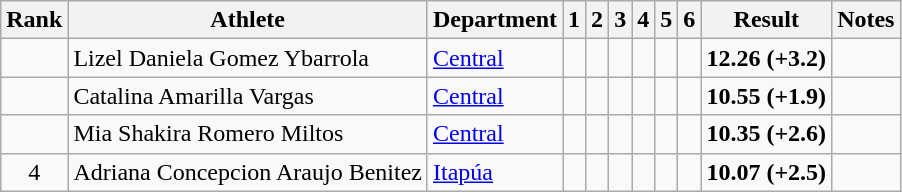<table class="sortable wikitable" style="text-align:center">
<tr>
<th>Rank</th>
<th>Athlete</th>
<th>Department</th>
<th>1</th>
<th>2</th>
<th>3</th>
<th>4</th>
<th>5</th>
<th>6</th>
<th>Result</th>
<th>Notes</th>
</tr>
<tr>
<td></td>
<td align="left">Lizel Daniela Gomez Ybarrola</td>
<td align="left"><a href='#'>Central</a></td>
<td></td>
<td></td>
<td></td>
<td></td>
<td></td>
<td></td>
<td><strong>12.26 (+3.2)</strong></td>
<td></td>
</tr>
<tr>
<td></td>
<td align="left">Catalina Amarilla Vargas</td>
<td align="left"><a href='#'>Central</a></td>
<td></td>
<td></td>
<td></td>
<td></td>
<td></td>
<td></td>
<td><strong>10.55 (+1.9)</strong></td>
<td></td>
</tr>
<tr>
<td></td>
<td align="left">Mia Shakira Romero Miltos</td>
<td align="left"><a href='#'>Central</a></td>
<td></td>
<td></td>
<td></td>
<td></td>
<td></td>
<td></td>
<td><strong>10.35 (+2.6)</strong></td>
<td></td>
</tr>
<tr>
<td>4</td>
<td align="left">Adriana Concepcion Araujo Benitez</td>
<td align="left"><a href='#'>Itapúa</a></td>
<td></td>
<td></td>
<td></td>
<td></td>
<td></td>
<td></td>
<td><strong>10.07 (+2.5)</strong></td>
<td></td>
</tr>
</table>
